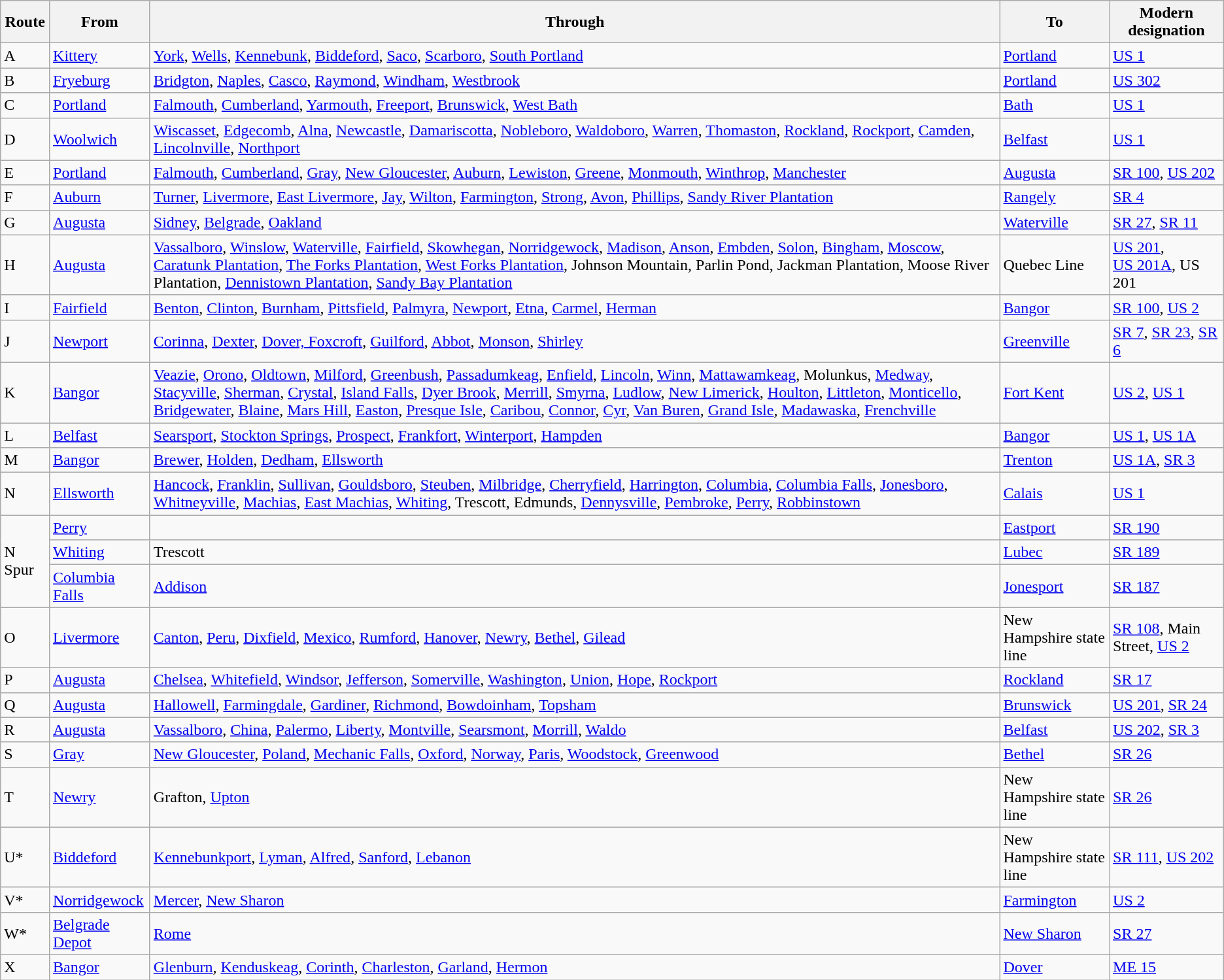<table class="wikitable">
<tr>
<th scope="col">Route</th>
<th scope="col">From</th>
<th scope="col">Through</th>
<th scope="col">To</th>
<th scope="col">Modern designation</th>
</tr>
<tr>
<td>A</td>
<td><a href='#'>Kittery</a></td>
<td><a href='#'>York</a>, <a href='#'>Wells</a>, <a href='#'>Kennebunk</a>, <a href='#'>Biddeford</a>, <a href='#'>Saco</a>, <a href='#'>Scarboro</a>, <a href='#'>South Portland</a></td>
<td><a href='#'>Portland</a></td>
<td><a href='#'>US 1</a></td>
</tr>
<tr>
<td>B</td>
<td><a href='#'>Fryeburg</a></td>
<td><a href='#'>Bridgton</a>, <a href='#'>Naples</a>, <a href='#'>Casco</a>, <a href='#'>Raymond</a>, <a href='#'>Windham</a>, <a href='#'>Westbrook</a></td>
<td><a href='#'>Portland</a></td>
<td><a href='#'>US 302</a></td>
</tr>
<tr>
<td>C</td>
<td><a href='#'>Portland</a></td>
<td><a href='#'>Falmouth</a>, <a href='#'>Cumberland</a>, <a href='#'>Yarmouth</a>, <a href='#'>Freeport</a>, <a href='#'>Brunswick</a>, <a href='#'>West Bath</a></td>
<td><a href='#'>Bath</a></td>
<td><a href='#'>US 1</a></td>
</tr>
<tr>
<td>D</td>
<td><a href='#'>Woolwich</a></td>
<td><a href='#'>Wiscasset</a>, <a href='#'>Edgecomb</a>, <a href='#'>Alna</a>, <a href='#'>Newcastle</a>, <a href='#'>Damariscotta</a>, <a href='#'>Nobleboro</a>, <a href='#'>Waldoboro</a>, <a href='#'>Warren</a>, <a href='#'>Thomaston</a>, <a href='#'>Rockland</a>, <a href='#'>Rockport</a>, <a href='#'>Camden</a>, <a href='#'>Lincolnville</a>, <a href='#'>Northport</a></td>
<td><a href='#'>Belfast</a></td>
<td><a href='#'>US 1</a></td>
</tr>
<tr>
<td>E</td>
<td><a href='#'>Portland</a></td>
<td><a href='#'>Falmouth</a>, <a href='#'>Cumberland</a>, <a href='#'>Gray</a>, <a href='#'>New Gloucester</a>, <a href='#'>Auburn</a>, <a href='#'>Lewiston</a>, <a href='#'>Greene</a>, <a href='#'>Monmouth</a>, <a href='#'>Winthrop</a>, <a href='#'>Manchester</a></td>
<td><a href='#'>Augusta</a></td>
<td><a href='#'>SR 100</a>, <a href='#'>US 202</a></td>
</tr>
<tr>
<td>F</td>
<td><a href='#'>Auburn</a></td>
<td><a href='#'>Turner</a>, <a href='#'>Livermore</a>, <a href='#'>East Livermore</a>, <a href='#'>Jay</a>, <a href='#'>Wilton</a>, <a href='#'>Farmington</a>, <a href='#'>Strong</a>, <a href='#'>Avon</a>, <a href='#'>Phillips</a>, <a href='#'>Sandy River Plantation</a></td>
<td><a href='#'>Rangely</a></td>
<td><a href='#'>SR 4</a></td>
</tr>
<tr>
<td>G</td>
<td><a href='#'>Augusta</a></td>
<td><a href='#'>Sidney</a>, <a href='#'>Belgrade</a>, <a href='#'>Oakland</a></td>
<td><a href='#'>Waterville</a></td>
<td><a href='#'>SR 27</a>, <a href='#'>SR 11</a></td>
</tr>
<tr>
<td>H</td>
<td><a href='#'>Augusta</a></td>
<td><a href='#'>Vassalboro</a>, <a href='#'>Winslow</a>, <a href='#'>Waterville</a>, <a href='#'>Fairfield</a>, <a href='#'>Skowhegan</a>, <a href='#'>Norridgewock</a>, <a href='#'>Madison</a>, <a href='#'>Anson</a>, <a href='#'>Embden</a>, <a href='#'>Solon</a>, <a href='#'>Bingham</a>, <a href='#'>Moscow</a>, <a href='#'>Caratunk Plantation</a>, <a href='#'>The Forks Plantation</a>, <a href='#'>West Forks Plantation</a>, Johnson Mountain, Parlin Pond, Jackman Plantation, Moose River Plantation, <a href='#'>Dennistown Plantation</a>, <a href='#'>Sandy Bay Plantation</a></td>
<td>Quebec Line</td>
<td><a href='#'>US 201</a>, <a href='#'>US 201A</a>, US 201</td>
</tr>
<tr>
<td>I</td>
<td><a href='#'>Fairfield</a></td>
<td><a href='#'>Benton</a>, <a href='#'>Clinton</a>, <a href='#'>Burnham</a>, <a href='#'>Pittsfield</a>, <a href='#'>Palmyra</a>, <a href='#'>Newport</a>, <a href='#'>Etna</a>, <a href='#'>Carmel</a>, <a href='#'>Herman</a></td>
<td><a href='#'>Bangor</a></td>
<td><a href='#'>SR 100</a>, <a href='#'>US 2</a></td>
</tr>
<tr>
<td>J</td>
<td><a href='#'>Newport</a></td>
<td><a href='#'>Corinna</a>, <a href='#'>Dexter</a>, <a href='#'>Dover, Foxcroft</a>, <a href='#'>Guilford</a>, <a href='#'>Abbot</a>, <a href='#'>Monson</a>, <a href='#'>Shirley</a></td>
<td><a href='#'>Greenville</a></td>
<td><a href='#'>SR 7</a>, <a href='#'>SR 23</a>, <a href='#'>SR 6</a></td>
</tr>
<tr>
<td>K</td>
<td><a href='#'>Bangor</a></td>
<td><a href='#'>Veazie</a>, <a href='#'>Orono</a>, <a href='#'>Oldtown</a>, <a href='#'>Milford</a>, <a href='#'>Greenbush</a>, <a href='#'>Passadumkeag</a>, <a href='#'>Enfield</a>, <a href='#'>Lincoln</a>, <a href='#'>Winn</a>, <a href='#'>Mattawamkeag</a>, Molunkus, <a href='#'>Medway</a>, <a href='#'>Stacyville</a>, <a href='#'>Sherman</a>, <a href='#'>Crystal</a>, <a href='#'>Island Falls</a>, <a href='#'>Dyer Brook</a>, <a href='#'>Merrill</a>, <a href='#'>Smyrna</a>, <a href='#'>Ludlow</a>, <a href='#'>New Limerick</a>, <a href='#'>Houlton</a>, <a href='#'>Littleton</a>, <a href='#'>Monticello</a>, <a href='#'>Bridgewater</a>, <a href='#'>Blaine</a>, <a href='#'>Mars Hill</a>, <a href='#'>Easton</a>, <a href='#'>Presque Isle</a>, <a href='#'>Caribou</a>, <a href='#'>Connor</a>, <a href='#'>Cyr</a>, <a href='#'>Van Buren</a>, <a href='#'>Grand Isle</a>, <a href='#'>Madawaska</a>, <a href='#'>Frenchville</a></td>
<td><a href='#'>Fort Kent</a></td>
<td><a href='#'>US 2</a>, <a href='#'>US 1</a></td>
</tr>
<tr>
<td>L</td>
<td><a href='#'>Belfast</a></td>
<td><a href='#'>Searsport</a>, <a href='#'>Stockton Springs</a>, <a href='#'>Prospect</a>, <a href='#'>Frankfort</a>, <a href='#'>Winterport</a>, <a href='#'>Hampden</a></td>
<td><a href='#'>Bangor</a></td>
<td><a href='#'>US 1</a>, <a href='#'>US 1A</a></td>
</tr>
<tr>
<td>M</td>
<td><a href='#'>Bangor</a></td>
<td><a href='#'>Brewer</a>, <a href='#'>Holden</a>, <a href='#'>Dedham</a>, <a href='#'>Ellsworth</a></td>
<td><a href='#'>Trenton</a></td>
<td><a href='#'>US 1A</a>, <a href='#'>SR 3</a></td>
</tr>
<tr>
<td>N</td>
<td><a href='#'>Ellsworth</a></td>
<td><a href='#'>Hancock</a>, <a href='#'>Franklin</a>, <a href='#'>Sullivan</a>, <a href='#'>Gouldsboro</a>, <a href='#'>Steuben</a>, <a href='#'>Milbridge</a>, <a href='#'>Cherryfield</a>, <a href='#'>Harrington</a>, <a href='#'>Columbia</a>, <a href='#'>Columbia Falls</a>, <a href='#'>Jonesboro</a>, <a href='#'>Whitneyville</a>, <a href='#'>Machias</a>, <a href='#'>East Machias</a>, <a href='#'>Whiting</a>, Trescott, Edmunds, <a href='#'>Dennysville</a>, <a href='#'>Pembroke</a>, <a href='#'>Perry</a>, <a href='#'>Robbinstown</a></td>
<td><a href='#'>Calais</a></td>
<td><a href='#'>US 1</a></td>
</tr>
<tr>
<td rowspan="3">N Spur</td>
<td><a href='#'>Perry</a></td>
<td></td>
<td><a href='#'>Eastport</a></td>
<td><a href='#'>SR 190</a></td>
</tr>
<tr>
<td><a href='#'>Whiting</a></td>
<td>Trescott</td>
<td><a href='#'>Lubec</a></td>
<td><a href='#'>SR 189</a></td>
</tr>
<tr>
<td><a href='#'>Columbia Falls</a></td>
<td><a href='#'>Addison</a></td>
<td><a href='#'>Jonesport</a></td>
<td><a href='#'>SR 187</a></td>
</tr>
<tr>
<td>O</td>
<td><a href='#'>Livermore</a></td>
<td><a href='#'>Canton</a>, <a href='#'>Peru</a>, <a href='#'>Dixfield</a>, <a href='#'>Mexico</a>, <a href='#'>Rumford</a>, <a href='#'>Hanover</a>, <a href='#'>Newry</a>, <a href='#'>Bethel</a>, <a href='#'>Gilead</a></td>
<td>New Hampshire state line</td>
<td><a href='#'>SR 108</a>, Main Street, <a href='#'>US 2</a></td>
</tr>
<tr>
<td>P</td>
<td><a href='#'>Augusta</a></td>
<td><a href='#'>Chelsea</a>, <a href='#'>Whitefield</a>, <a href='#'>Windsor</a>, <a href='#'>Jefferson</a>, <a href='#'>Somerville</a>, <a href='#'>Washington</a>, <a href='#'>Union</a>, <a href='#'>Hope</a>, <a href='#'>Rockport</a></td>
<td><a href='#'>Rockland</a></td>
<td><a href='#'>SR 17</a></td>
</tr>
<tr>
<td>Q</td>
<td><a href='#'>Augusta</a></td>
<td><a href='#'>Hallowell</a>, <a href='#'>Farmingdale</a>, <a href='#'>Gardiner</a>, <a href='#'>Richmond</a>, <a href='#'>Bowdoinham</a>, <a href='#'>Topsham</a></td>
<td><a href='#'>Brunswick</a></td>
<td><a href='#'>US 201</a>, <a href='#'>SR 24</a></td>
</tr>
<tr>
<td>R</td>
<td><a href='#'>Augusta</a></td>
<td><a href='#'>Vassalboro</a>, <a href='#'>China</a>, <a href='#'>Palermo</a>, <a href='#'>Liberty</a>, <a href='#'>Montville</a>, <a href='#'>Searsmont</a>, <a href='#'>Morrill</a>, <a href='#'>Waldo</a></td>
<td><a href='#'>Belfast</a></td>
<td><a href='#'>US 202</a>, <a href='#'>SR 3</a></td>
</tr>
<tr>
<td>S</td>
<td><a href='#'>Gray</a></td>
<td><a href='#'>New Gloucester</a>, <a href='#'>Poland</a>, <a href='#'>Mechanic Falls</a>, <a href='#'>Oxford</a>, <a href='#'>Norway</a>, <a href='#'>Paris</a>, <a href='#'>Woodstock</a>, <a href='#'>Greenwood</a></td>
<td><a href='#'>Bethel</a></td>
<td><a href='#'>SR 26</a></td>
</tr>
<tr>
<td>T</td>
<td><a href='#'>Newry</a></td>
<td>Grafton, <a href='#'>Upton</a></td>
<td>New Hampshire state line</td>
<td><a href='#'>SR 26</a></td>
</tr>
<tr>
<td>U*</td>
<td><a href='#'>Biddeford</a></td>
<td><a href='#'>Kennebunkport</a>, <a href='#'>Lyman</a>, <a href='#'>Alfred</a>, <a href='#'>Sanford</a>, <a href='#'>Lebanon</a></td>
<td>New Hampshire state line</td>
<td><a href='#'>SR 111</a>, <a href='#'>US 202</a></td>
</tr>
<tr>
<td>V*</td>
<td><a href='#'>Norridgewock</a></td>
<td><a href='#'>Mercer</a>, <a href='#'>New Sharon</a></td>
<td><a href='#'>Farmington</a></td>
<td><a href='#'>US 2</a></td>
</tr>
<tr>
<td>W*</td>
<td><a href='#'>Belgrade Depot</a></td>
<td><a href='#'>Rome</a></td>
<td><a href='#'>New Sharon</a></td>
<td><a href='#'>SR 27</a></td>
</tr>
<tr>
<td>X</td>
<td><a href='#'>Bangor</a></td>
<td><a href='#'>Glenburn</a>, <a href='#'>Kenduskeag</a>, <a href='#'>Corinth</a>, <a href='#'>Charleston</a>, <a href='#'>Garland</a>, <a href='#'>Hermon</a></td>
<td><a href='#'>Dover</a></td>
<td><a href='#'>ME 15</a></td>
</tr>
</table>
